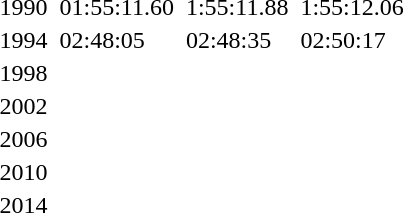<table>
<tr>
<td>1990</td>
<td></td>
<td>01:55:11.60</td>
<td></td>
<td>1:55:11.88</td>
<td></td>
<td>1:55:12.06</td>
</tr>
<tr>
<td>1994</td>
<td></td>
<td>02:48:05</td>
<td></td>
<td>02:48:35</td>
<td></td>
<td>02:50:17</td>
</tr>
<tr>
<td>1998</td>
<td></td>
<td></td>
<td></td>
<td></td>
<td></td>
<td></td>
</tr>
<tr>
<td>2002</td>
<td></td>
<td></td>
<td></td>
<td></td>
<td></td>
<td></td>
</tr>
<tr>
<td>2006<br></td>
<td></td>
<td></td>
<td></td>
<td></td>
<td></td>
<td></td>
</tr>
<tr>
<td>2010<br></td>
<td></td>
<td></td>
<td></td>
<td></td>
<td></td>
<td></td>
</tr>
<tr>
<td>2014<br></td>
<td></td>
<td></td>
<td></td>
<td></td>
<td></td>
<td></td>
</tr>
</table>
